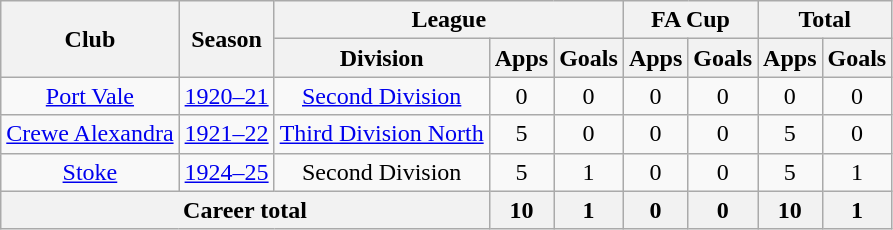<table class="wikitable" style="text-align: center;">
<tr>
<th rowspan="2">Club</th>
<th rowspan="2">Season</th>
<th colspan="3">League</th>
<th colspan="2">FA Cup</th>
<th colspan="2">Total</th>
</tr>
<tr>
<th>Division</th>
<th>Apps</th>
<th>Goals</th>
<th>Apps</th>
<th>Goals</th>
<th>Apps</th>
<th>Goals</th>
</tr>
<tr>
<td><a href='#'>Port Vale</a></td>
<td><a href='#'>1920–21</a></td>
<td><a href='#'>Second Division</a></td>
<td>0</td>
<td>0</td>
<td>0</td>
<td>0</td>
<td>0</td>
<td>0</td>
</tr>
<tr>
<td><a href='#'>Crewe Alexandra</a></td>
<td><a href='#'>1921–22</a></td>
<td><a href='#'>Third Division North</a></td>
<td>5</td>
<td>0</td>
<td>0</td>
<td>0</td>
<td>5</td>
<td>0</td>
</tr>
<tr>
<td><a href='#'>Stoke</a></td>
<td><a href='#'>1924–25</a></td>
<td>Second Division</td>
<td>5</td>
<td>1</td>
<td>0</td>
<td>0</td>
<td>5</td>
<td>1</td>
</tr>
<tr>
<th colspan="3">Career total</th>
<th>10</th>
<th>1</th>
<th>0</th>
<th>0</th>
<th>10</th>
<th>1</th>
</tr>
</table>
